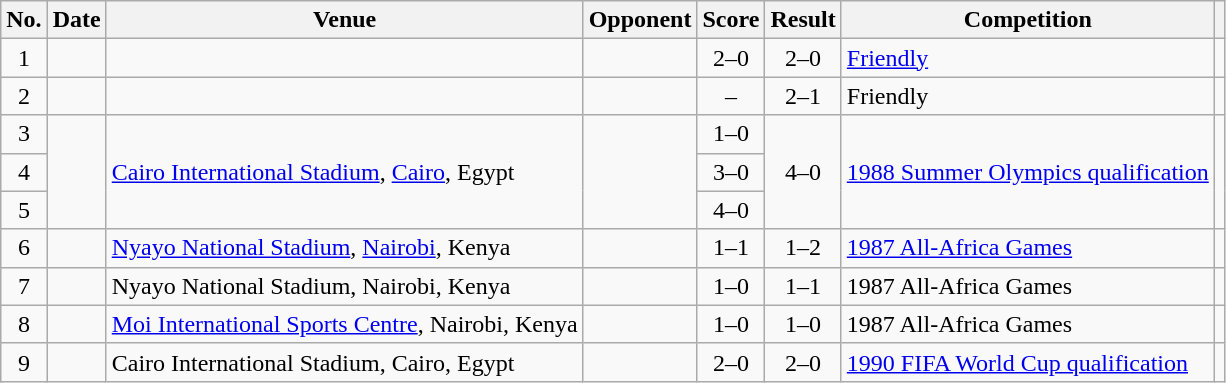<table class="wikitable sortable">
<tr>
<th scope="col">No.</th>
<th scope="col">Date</th>
<th scope="col">Venue</th>
<th scope="col">Opponent</th>
<th scope="col">Score</th>
<th scope="col">Result</th>
<th scope="col">Competition</th>
<th scope="col" class="unsortable"></th>
</tr>
<tr>
<td style="text-align:center">1</td>
<td></td>
<td></td>
<td></td>
<td style="text-align:center">2–0</td>
<td style="text-align:center">2–0</td>
<td><a href='#'>Friendly</a></td>
<td></td>
</tr>
<tr>
<td style="text-align:center">2</td>
<td></td>
<td></td>
<td></td>
<td style="text-align:center">–</td>
<td style="text-align:center">2–1</td>
<td>Friendly</td>
<td></td>
</tr>
<tr>
<td style="text-align:center">3</td>
<td rowspan="3"></td>
<td rowspan="3"><a href='#'>Cairo International Stadium</a>, <a href='#'>Cairo</a>, Egypt</td>
<td rowspan="3"></td>
<td style="text-align:center">1–0</td>
<td rowspan="3" style="text-align:center">4–0</td>
<td rowspan="3"><a href='#'>1988 Summer Olympics qualification</a></td>
<td rowspan="3"></td>
</tr>
<tr>
<td style="text-align:center">4</td>
<td style="text-align:center">3–0</td>
</tr>
<tr>
<td style="text-align:center">5</td>
<td style="text-align:center">4–0</td>
</tr>
<tr>
<td style="text-align:center">6</td>
<td></td>
<td><a href='#'>Nyayo National Stadium</a>, <a href='#'>Nairobi</a>, Kenya</td>
<td></td>
<td style="text-align:center">1–1</td>
<td style="text-align:center">1–2</td>
<td><a href='#'>1987 All-Africa Games</a></td>
<td></td>
</tr>
<tr>
<td style="text-align:center">7</td>
<td></td>
<td>Nyayo National Stadium, Nairobi, Kenya</td>
<td></td>
<td style="text-align:center">1–0</td>
<td style="text-align:center">1–1</td>
<td>1987 All-Africa Games</td>
<td></td>
</tr>
<tr>
<td style="text-align:center">8</td>
<td></td>
<td><a href='#'>Moi International Sports Centre</a>, Nairobi, Kenya</td>
<td></td>
<td style="text-align:center">1–0</td>
<td style="text-align:center">1–0</td>
<td>1987 All-Africa Games</td>
<td></td>
</tr>
<tr>
<td style="text-align:center">9</td>
<td></td>
<td>Cairo International Stadium, Cairo, Egypt</td>
<td></td>
<td style="text-align:center">2–0</td>
<td style="text-align:center">2–0</td>
<td><a href='#'>1990 FIFA World Cup qualification</a></td>
<td></td>
</tr>
</table>
